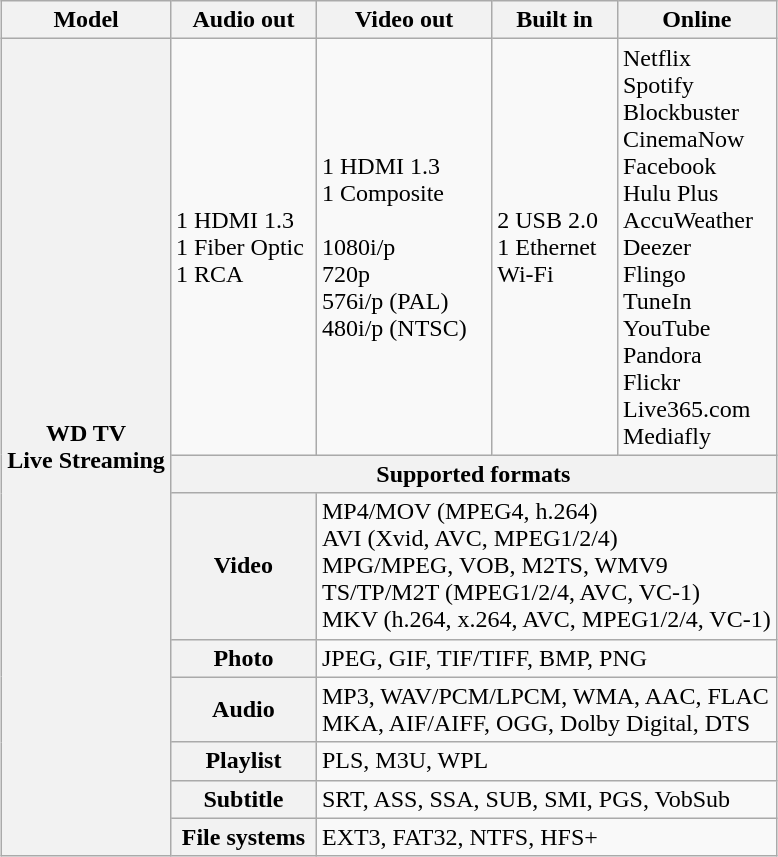<table class="wikitable" style="margin:1em auto;">
<tr>
<th>Model</th>
<th width=90>Audio out</th>
<th>Video out</th>
<th>Built in</th>
<th>Online</th>
</tr>
<tr>
<th rowspan="8"><strong>WD TV<br>Live Streaming</strong></th>
<td>1 HDMI 1.3<br>1 Fiber Optic<br>1 RCA</td>
<td>1 HDMI 1.3<br>1 Composite<br><br>1080i/p<br>720p<br>576i/p (PAL)<br>480i/p (NTSC)</td>
<td>2 USB 2.0<br>1 Ethernet<br>Wi-Fi</td>
<td>Netflix<br>Spotify<br>Blockbuster<br>CinemaNow<br>Facebook<br>Hulu Plus<br>AccuWeather<br>Deezer<br>Flingo<br>TuneIn<br>YouTube<br>Pandora<br>Flickr<br>Live365.com<br>Mediafly</td>
</tr>
<tr>
<th colspan="4">Supported formats</th>
</tr>
<tr>
<th>Video</th>
<td colspan="3">MP4/MOV (MPEG4, h.264)<br>AVI (Xvid, AVC, MPEG1/2/4)<br>MPG/MPEG, VOB, M2TS, WMV9<br>TS/TP/M2T (MPEG1/2/4, AVC, VC-1)<br>MKV (h.264, x.264, AVC, MPEG1/2/4, VC-1)</td>
</tr>
<tr>
<th>Photo</th>
<td colspan="3">JPEG, GIF, TIF/TIFF, BMP, PNG</td>
</tr>
<tr>
<th>Audio</th>
<td colspan="3">MP3, WAV/PCM/LPCM, WMA, AAC, FLAC<br>MKA, AIF/AIFF, OGG, Dolby Digital, DTS</td>
</tr>
<tr>
<th>Playlist</th>
<td colspan="3">PLS, M3U, WPL</td>
</tr>
<tr>
<th>Subtitle</th>
<td colspan="3">SRT, ASS, SSA, SUB, SMI, PGS, VobSub</td>
</tr>
<tr>
<th>File systems</th>
<td colspan="3">EXT3, FAT32, NTFS, HFS+</td>
</tr>
</table>
